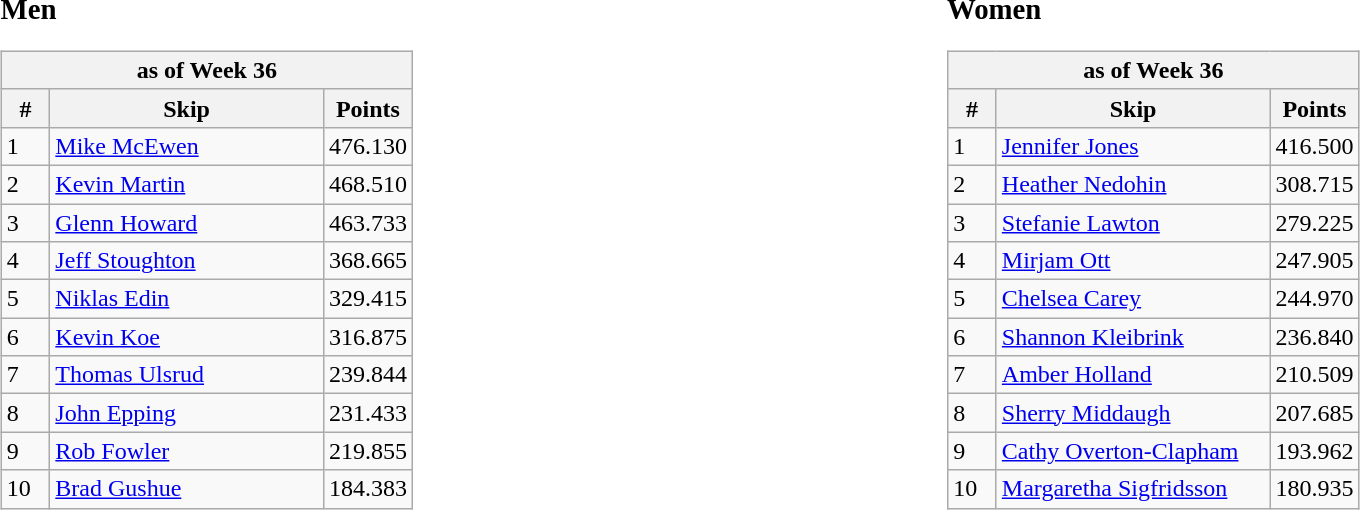<table>
<tr>
<td width=20% valign="top"><br><big><strong>Men</strong></big><table class=wikitable>
<tr>
<th colspan=3>as of Week 36</th>
</tr>
<tr>
<th width=25>#</th>
<th width=175>Skip</th>
<th width=50>Points</th>
</tr>
<tr>
<td>1</td>
<td> <a href='#'>Mike McEwen</a></td>
<td>476.130</td>
</tr>
<tr>
<td>2</td>
<td> <a href='#'>Kevin Martin</a></td>
<td>468.510</td>
</tr>
<tr>
<td>3</td>
<td> <a href='#'>Glenn Howard</a></td>
<td>463.733</td>
</tr>
<tr>
<td>4</td>
<td> <a href='#'>Jeff Stoughton</a></td>
<td>368.665</td>
</tr>
<tr>
<td>5</td>
<td> <a href='#'>Niklas Edin</a></td>
<td>329.415</td>
</tr>
<tr>
<td>6</td>
<td> <a href='#'>Kevin Koe</a></td>
<td>316.875</td>
</tr>
<tr>
<td>7</td>
<td> <a href='#'>Thomas Ulsrud</a></td>
<td>239.844</td>
</tr>
<tr>
<td>8</td>
<td> <a href='#'>John Epping</a></td>
<td>231.433</td>
</tr>
<tr>
<td>9</td>
<td> <a href='#'>Rob Fowler</a></td>
<td>219.855</td>
</tr>
<tr>
<td>10</td>
<td> <a href='#'>Brad Gushue</a></td>
<td>184.383</td>
</tr>
</table>
</td>
<td width=20% valign="top"><br><big><strong>Women</strong></big><table class=wikitable>
<tr>
<th colspan=3>as of Week 36</th>
</tr>
<tr align=center>
<th width=25>#</th>
<th width=175>Skip</th>
<th width=50>Points</th>
</tr>
<tr>
<td>1</td>
<td> <a href='#'>Jennifer Jones</a></td>
<td>416.500</td>
</tr>
<tr>
<td>2</td>
<td> <a href='#'>Heather Nedohin</a></td>
<td>308.715</td>
</tr>
<tr>
<td>3</td>
<td> <a href='#'>Stefanie Lawton</a></td>
<td>279.225</td>
</tr>
<tr>
<td>4</td>
<td> <a href='#'>Mirjam Ott</a></td>
<td>247.905</td>
</tr>
<tr>
<td>5</td>
<td> <a href='#'>Chelsea Carey</a></td>
<td>244.970</td>
</tr>
<tr>
<td>6</td>
<td> <a href='#'>Shannon Kleibrink</a></td>
<td>236.840</td>
</tr>
<tr>
<td>7</td>
<td> <a href='#'>Amber Holland</a></td>
<td>210.509</td>
</tr>
<tr>
<td>8</td>
<td> <a href='#'>Sherry Middaugh</a></td>
<td>207.685</td>
</tr>
<tr>
<td>9</td>
<td> <a href='#'>Cathy Overton-Clapham</a></td>
<td>193.962</td>
</tr>
<tr>
<td>10</td>
<td> <a href='#'>Margaretha Sigfridsson</a></td>
<td>180.935</td>
</tr>
</table>
</td>
</tr>
</table>
